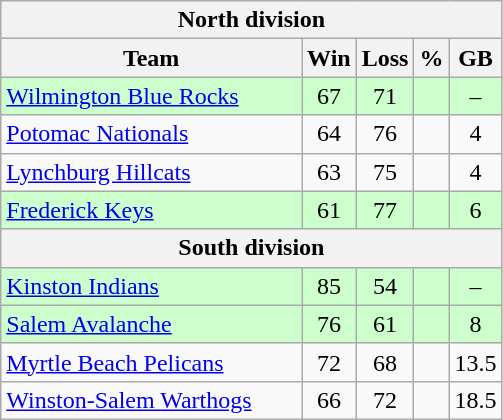<table class="wikitable">
<tr>
<th colspan="5">North division</th>
</tr>
<tr>
<th width="60%">Team</th>
<th>Win</th>
<th>Loss</th>
<th>%</th>
<th>GB</th>
</tr>
<tr align=center bgcolor=ccffcc>
<td align=left><a href='#'>Wilmington Blue Rocks</a></td>
<td>67</td>
<td>71</td>
<td></td>
<td>–</td>
</tr>
<tr align=center>
<td align=left><a href='#'>Potomac Nationals</a></td>
<td>64</td>
<td>76</td>
<td></td>
<td>4</td>
</tr>
<tr align=center>
<td align=left><a href='#'>Lynchburg Hillcats</a></td>
<td>63</td>
<td>75</td>
<td></td>
<td>4</td>
</tr>
<tr align=center bgcolor=ccffcc>
<td align=left><a href='#'>Frederick Keys</a></td>
<td>61</td>
<td>77</td>
<td></td>
<td>6</td>
</tr>
<tr>
<th colspan="5">South division</th>
</tr>
<tr align=center bgcolor=ccffcc>
<td align=left><a href='#'>Kinston Indians</a></td>
<td>85</td>
<td>54</td>
<td></td>
<td>–</td>
</tr>
<tr align=center bgcolor=ccffcc>
<td align=left><a href='#'>Salem Avalanche</a></td>
<td>76</td>
<td>61</td>
<td></td>
<td>8</td>
</tr>
<tr align=center>
<td align=left><a href='#'>Myrtle Beach Pelicans</a></td>
<td>72</td>
<td>68</td>
<td></td>
<td>13.5</td>
</tr>
<tr align=center>
<td align=left><a href='#'>Winston-Salem Warthogs</a></td>
<td>66</td>
<td>72</td>
<td></td>
<td>18.5</td>
</tr>
</table>
